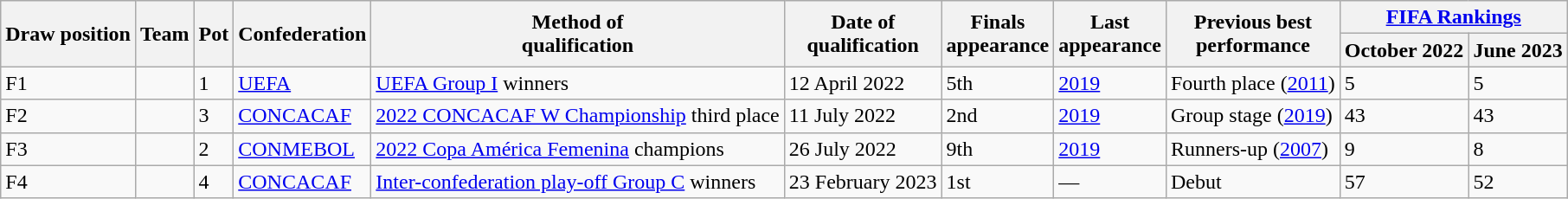<table class="wikitable sortable">
<tr>
<th rowspan=2>Draw position</th>
<th rowspan=2>Team</th>
<th rowspan=2>Pot</th>
<th rowspan=2>Confederation</th>
<th rowspan=2>Method of<br>qualification</th>
<th rowspan=2>Date of<br>qualification</th>
<th rowspan=2 data-sort-type="number">Finals<br>appearance</th>
<th rowspan=2>Last<br>appearance</th>
<th rowspan=2>Previous best<br>performance</th>
<th colspan=2><a href='#'>FIFA Rankings</a></th>
</tr>
<tr>
<th>October 2022</th>
<th>June 2023</th>
</tr>
<tr>
<td>F1</td>
<td style=white-space:nowrap></td>
<td>1</td>
<td><a href='#'>UEFA</a></td>
<td><a href='#'>UEFA Group I</a> winners</td>
<td>12 April 2022</td>
<td>5th</td>
<td><a href='#'>2019</a></td>
<td data-sort-value="4">Fourth place (<a href='#'>2011</a>)</td>
<td>5</td>
<td>5</td>
</tr>
<tr>
<td>F2</td>
<td style=white-space:nowrap></td>
<td>3</td>
<td><a href='#'>CONCACAF</a></td>
<td><a href='#'>2022 CONCACAF W Championship</a> third place</td>
<td>11 July 2022</td>
<td>2nd</td>
<td><a href='#'>2019</a></td>
<td data-sort-value="17">Group stage (<a href='#'>2019</a>)</td>
<td>43</td>
<td>43</td>
</tr>
<tr>
<td>F3</td>
<td style=white-space:nowrap></td>
<td>2</td>
<td><a href='#'>CONMEBOL</a></td>
<td><a href='#'>2022 Copa América Femenina</a> champions</td>
<td>26 July 2022</td>
<td>9th</td>
<td><a href='#'>2019</a></td>
<td data-sort-value="2">Runners-up (<a href='#'>2007</a>)</td>
<td>9</td>
<td>8</td>
</tr>
<tr>
<td>F4</td>
<td style=white-space:nowrap></td>
<td>4</td>
<td><a href='#'>CONCACAF</a></td>
<td><a href='#'>Inter-confederation play-off Group C</a> winners</td>
<td>23 February 2023</td>
<td>1st</td>
<td>—</td>
<td data-sort-value="99">Debut</td>
<td>57</td>
<td>52</td>
</tr>
</table>
